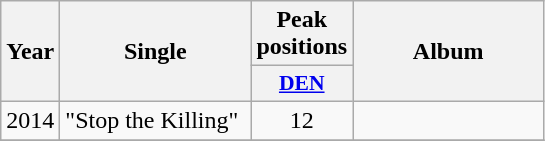<table class="wikitable">
<tr>
<th align="center" rowspan="2" width="10">Year</th>
<th align="center" rowspan="2" width="120">Single</th>
<th align="center" colspan="1" width="20">Peak positions</th>
<th align="center" rowspan="2" width="120">Album</th>
</tr>
<tr>
<th scope="col" style="width:3em;font-size:90%;"><a href='#'>DEN</a><br></th>
</tr>
<tr>
<td style="text-align:center;">2014</td>
<td>"Stop the Killing"</td>
<td style="text-align:center;">12</td>
<td style="text-align:center;"></td>
</tr>
<tr>
</tr>
</table>
